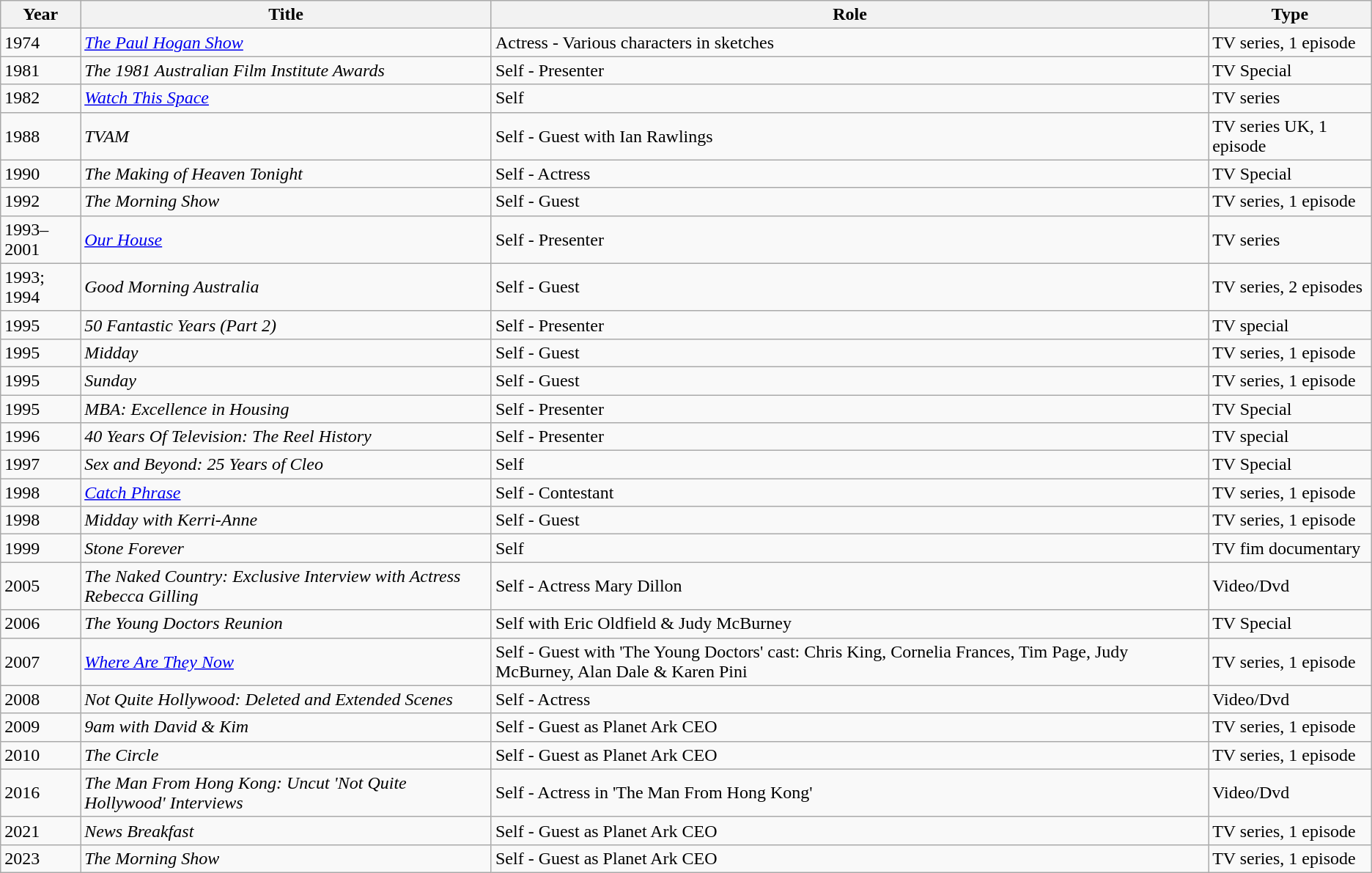<table class="wikitable">
<tr>
<th>Year</th>
<th>Title</th>
<th>Role</th>
<th>Type</th>
</tr>
<tr>
<td>1974</td>
<td><em><a href='#'>The Paul Hogan Show</a></em></td>
<td>Actress - Various characters in sketches</td>
<td>TV series, 1 episode</td>
</tr>
<tr>
<td>1981</td>
<td><em>The 1981 Australian Film Institute Awards</em></td>
<td>Self - Presenter</td>
<td>TV Special</td>
</tr>
<tr>
<td>1982</td>
<td><em><a href='#'>Watch This Space</a></em></td>
<td>Self</td>
<td>TV series</td>
</tr>
<tr>
<td>1988</td>
<td><em>TVAM</em></td>
<td>Self - Guest with Ian Rawlings</td>
<td>TV series UK, 1 episode</td>
</tr>
<tr>
<td>1990</td>
<td><em>The Making of Heaven Tonight</em></td>
<td>Self - Actress</td>
<td>TV Special</td>
</tr>
<tr>
<td>1992</td>
<td><em>The Morning Show</em></td>
<td>Self - Guest</td>
<td>TV series, 1 episode</td>
</tr>
<tr>
<td>1993–2001</td>
<td><em><a href='#'>Our House</a></em></td>
<td>Self - Presenter</td>
<td>TV series</td>
</tr>
<tr>
<td>1993; 1994</td>
<td><em>Good Morning Australia</em></td>
<td>Self - Guest</td>
<td>TV series, 2 episodes</td>
</tr>
<tr>
<td>1995</td>
<td><em>50 Fantastic Years (Part 2)</em></td>
<td>Self - Presenter</td>
<td>TV special</td>
</tr>
<tr>
<td>1995</td>
<td><em>Midday</em></td>
<td>Self - Guest</td>
<td>TV series, 1 episode</td>
</tr>
<tr>
<td>1995</td>
<td><em>Sunday</em></td>
<td>Self - Guest</td>
<td>TV series, 1 episode</td>
</tr>
<tr>
<td>1995</td>
<td><em>MBA: Excellence in Housing</em></td>
<td>Self - Presenter</td>
<td>TV Special</td>
</tr>
<tr>
<td>1996</td>
<td><em>40 Years Of Television: The Reel History</em></td>
<td>Self - Presenter</td>
<td>TV special</td>
</tr>
<tr>
<td>1997</td>
<td><em>Sex and Beyond: 25 Years of Cleo</em></td>
<td>Self</td>
<td>TV Special</td>
</tr>
<tr>
<td>1998</td>
<td><em><a href='#'>Catch Phrase</a></em></td>
<td>Self - Contestant</td>
<td>TV series, 1 episode</td>
</tr>
<tr>
<td>1998</td>
<td><em>Midday with Kerri-Anne</em></td>
<td>Self - Guest</td>
<td>TV series, 1 episode</td>
</tr>
<tr>
<td>1999</td>
<td><em>Stone Forever</em></td>
<td>Self</td>
<td>TV fim documentary</td>
</tr>
<tr>
<td>2005</td>
<td><em>The Naked Country: Exclusive Interview with Actress Rebecca Gilling</em></td>
<td>Self - Actress Mary Dillon</td>
<td>Video/Dvd</td>
</tr>
<tr>
<td>2006</td>
<td><em>The Young Doctors Reunion</em></td>
<td>Self with Eric Oldfield & Judy McBurney</td>
<td>TV Special</td>
</tr>
<tr>
<td>2007</td>
<td><em><a href='#'>Where Are They Now</a></em></td>
<td>Self - Guest with 'The Young Doctors' cast: Chris King, Cornelia Frances, Tim Page, Judy McBurney, Alan Dale & Karen Pini</td>
<td>TV series, 1 episode</td>
</tr>
<tr>
<td>2008</td>
<td><em>Not Quite Hollywood: Deleted and Extended Scenes</em></td>
<td>Self - Actress</td>
<td>Video/Dvd</td>
</tr>
<tr>
<td>2009</td>
<td><em>9am with David & Kim</em></td>
<td>Self - Guest as Planet Ark CEO</td>
<td>TV series, 1 episode</td>
</tr>
<tr>
<td>2010</td>
<td><em>The Circle</em></td>
<td>Self - Guest as Planet Ark CEO</td>
<td>TV series, 1 episode</td>
</tr>
<tr>
<td>2016</td>
<td><em>The Man From Hong Kong: Uncut 'Not Quite Hollywood' Interviews</em></td>
<td>Self - Actress in 'The Man From Hong Kong'</td>
<td>Video/Dvd</td>
</tr>
<tr>
<td>2021</td>
<td><em>News Breakfast</em></td>
<td>Self - Guest as Planet Ark CEO</td>
<td>TV series, 1 episode</td>
</tr>
<tr>
<td>2023</td>
<td><em>The Morning Show</em></td>
<td>Self - Guest as Planet Ark CEO</td>
<td>TV series, 1 episode</td>
</tr>
</table>
